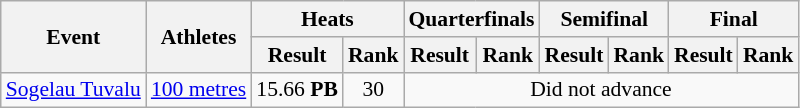<table class="wikitable" border="1" style="font-size:90%">
<tr>
<th rowspan="2">Event</th>
<th rowspan="2">Athletes</th>
<th colspan="2">Heats</th>
<th colspan="2">Quarterfinals</th>
<th colspan="2">Semifinal</th>
<th colspan="2">Final</th>
</tr>
<tr>
<th>Result</th>
<th>Rank</th>
<th>Result</th>
<th>Rank</th>
<th>Result</th>
<th>Rank</th>
<th>Result</th>
<th>Rank</th>
</tr>
<tr>
<td><a href='#'>Sogelau Tuvalu</a></td>
<td><a href='#'>100 metres</a></td>
<td align=center>15.66 <strong>PB</strong></td>
<td align=center>30</td>
<td colspan="6" align=center>Did not advance</td>
</tr>
</table>
